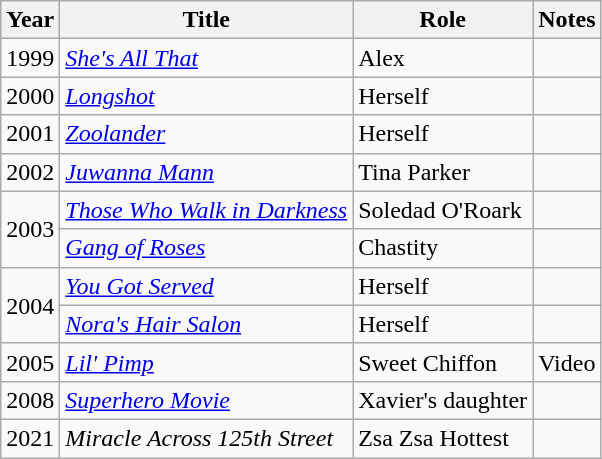<table class="wikitable">
<tr>
<th>Year</th>
<th>Title</th>
<th>Role</th>
<th>Notes</th>
</tr>
<tr>
<td>1999</td>
<td><em><a href='#'>She's All That</a></em></td>
<td>Alex</td>
<td></td>
</tr>
<tr>
<td>2000</td>
<td><em><a href='#'>Longshot</a></em></td>
<td>Herself</td>
<td></td>
</tr>
<tr>
<td>2001</td>
<td><em><a href='#'>Zoolander</a></em></td>
<td>Herself</td>
<td></td>
</tr>
<tr>
<td>2002</td>
<td><em><a href='#'>Juwanna Mann</a></em></td>
<td>Tina Parker</td>
<td></td>
</tr>
<tr>
<td rowspan="2">2003</td>
<td><em><a href='#'>Those Who Walk in Darkness</a></em></td>
<td>Soledad O'Roark</td>
<td></td>
</tr>
<tr>
<td><em><a href='#'>Gang of Roses</a></em></td>
<td>Chastity</td>
<td></td>
</tr>
<tr>
<td rowspan="2">2004</td>
<td><em><a href='#'>You Got Served</a></em></td>
<td>Herself</td>
<td></td>
</tr>
<tr>
<td><em><a href='#'>Nora's Hair Salon</a></em></td>
<td>Herself</td>
<td></td>
</tr>
<tr>
<td>2005</td>
<td><em><a href='#'>Lil' Pimp</a></em></td>
<td>Sweet Chiffon</td>
<td>Video</td>
</tr>
<tr>
<td>2008</td>
<td><em><a href='#'>Superhero Movie</a></em></td>
<td>Xavier's daughter</td>
<td></td>
</tr>
<tr>
<td>2021</td>
<td><em>Miracle Across 125th Street</em></td>
<td>Zsa Zsa Hottest</td>
<td></td>
</tr>
</table>
